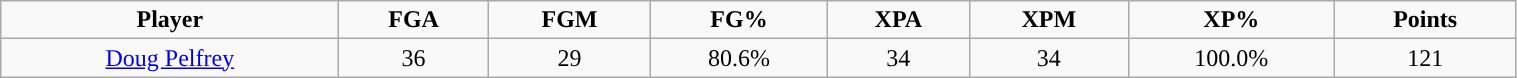<table class="wikitable" width="80%">
<tr align="center">
<td><strong>Player</strong></td>
<td><strong>FGA</strong></td>
<td><strong>FGM</strong></td>
<td><strong>FG%</strong></td>
<td><strong>XPA</strong></td>
<td><strong>XPM</strong></td>
<td><strong>XP%</strong></td>
<td><strong>Points</strong></td>
</tr>
<tr align="center" bgcolor="">
<td><a href='#'>Doug Pelfrey</a></td>
<td>36</td>
<td>29</td>
<td>80.6%</td>
<td>34</td>
<td>34</td>
<td>100.0%</td>
<td>121</td>
</tr>
</table>
